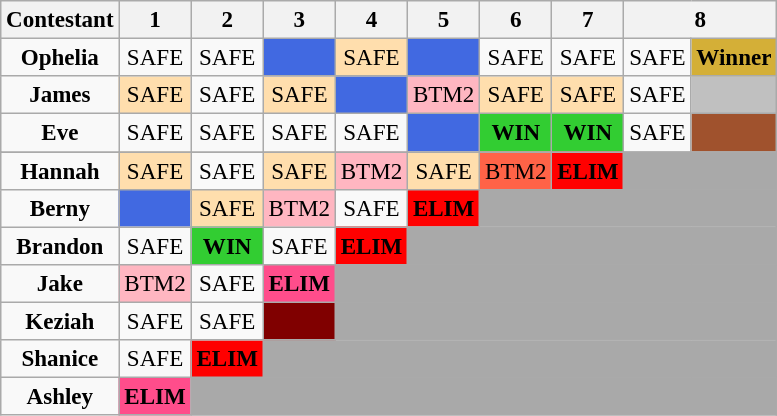<table class="wikitable" border="2" style="text-align:center;font-size:96%">
<tr>
<th>Contestant</th>
<th>1</th>
<th>2</th>
<th>3</th>
<th>4</th>
<th>5</th>
<th>6</th>
<th>7</th>
<th colspan="2">8</th>
</tr>
<tr>
<td><strong>Ophelia</strong></td>
<td>SAFE</td>
<td>SAFE</td>
<td style="background:royalblue;"><strong></strong></td>
<td style="background:NavajoWhite;">SAFE</td>
<td style="background:royalblue;"><strong></strong></td>
<td>SAFE</td>
<td>SAFE</td>
<td>SAFE</td>
<td style="background:#D4AF37;"><strong>Winner</strong></td>
</tr>
<tr>
<td><strong>James</strong></td>
<td style="background:NavajoWhite;">SAFE</td>
<td>SAFE</td>
<td style="background:NavajoWhite;">SAFE</td>
<td style="background:royalblue;"><strong></strong></td>
<td style="background:lightpink;">BTM2</td>
<td style="background:NavajoWhite;">SAFE</td>
<td style="background:NavajoWhite;">SAFE</td>
<td>SAFE</td>
<td style="background:silver;"><strong></strong></td>
</tr>
<tr>
<td><strong>Eve</strong></td>
<td>SAFE</td>
<td>SAFE</td>
<td>SAFE</td>
<td>SAFE</td>
<td style="background:royalblue;"><strong></strong></td>
<td style="background:limegreen;"><strong>WIN</strong></td>
<td style="background:limegreen;"><strong>WIN</strong></td>
<td>SAFE</td>
<td style="background:sienna;"></td>
</tr>
<tr>
</tr>
<tr>
<td><strong>Hannah</strong></td>
<td style="background:NavajoWhite;">SAFE</td>
<td>SAFE</td>
<td style="background:NavajoWhite;">SAFE</td>
<td style="background:lightpink;">BTM2</td>
<td style="background:NavajoWhite;">SAFE</td>
<td style="background:tomato;">BTM2</td>
<td style="background:red;"><strong>ELIM</strong></td>
<td bgcolor="darkgray" colspan="2"></td>
</tr>
<tr>
<td><strong>Berny</strong></td>
<td style="background:royalblue;"><strong></strong></td>
<td style="background:NavajoWhite;">SAFE</td>
<td style="background:lightpink;">BTM2</td>
<td>SAFE</td>
<td style="background:red;"><strong>ELIM</strong></td>
<td bgcolor="darkgray" colspan="4"></td>
</tr>
<tr>
<td><strong>Brandon</strong></td>
<td>SAFE</td>
<td style="background:limegreen;"><strong>WIN</strong></td>
<td>SAFE</td>
<td style="background:red;"><strong>ELIM</strong></td>
<td bgcolor="darkgray" colspan="5"></td>
</tr>
<tr>
<td><strong>Jake</strong></td>
<td style="background:lightpink;">BTM2</td>
<td>SAFE</td>
<td style="background: #ff4d8b;"><strong>ELIM</strong></td>
<td bgcolor="darkgray" colspan="6"></td>
</tr>
<tr>
<td><strong>Keziah</strong></td>
<td>SAFE</td>
<td>SAFE</td>
<td style="background:maroon;"></td>
<td bgcolor="darkgray" colspan="6"></td>
</tr>
<tr>
<td><strong>Shanice</strong></td>
<td>SAFE</td>
<td style="background:red;"><strong>ELIM</strong></td>
<td bgcolor="darkgray" colspan="7"></td>
</tr>
<tr>
<td><strong>Ashley</strong></td>
<td style="background: #ff4d8b;"><strong>ELIM</strong></td>
<td bgcolor="darkgray" colspan="8"></td>
</tr>
</table>
